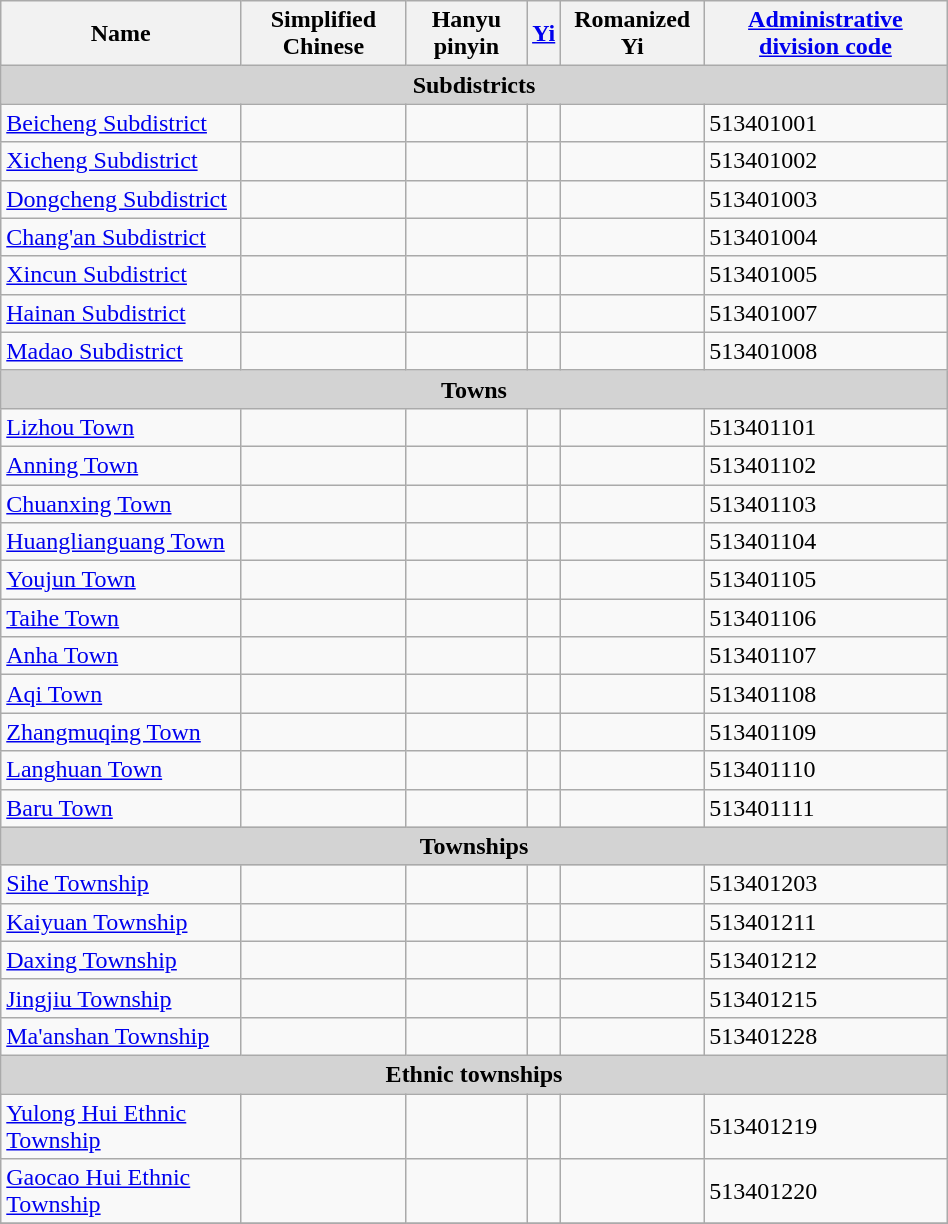<table class="wikitable mw-collapsible" align="center" style="width:50%; border=" 1">
<tr>
<th>Name</th>
<th>Simplified Chinese</th>
<th>Hanyu pinyin</th>
<th><a href='#'>Yi</a></th>
<th>Romanized Yi</th>
<th><a href='#'>Administrative division code</a></th>
</tr>
<tr>
<td colspan="7"  style="text-align:center; background:#d3d3d3;"><strong>Subdistricts</strong></td>
</tr>
<tr --------->
<td><a href='#'>Beicheng Subdistrict</a></td>
<td></td>
<td></td>
<td></td>
<td></td>
<td>513401001</td>
</tr>
<tr>
<td><a href='#'>Xicheng Subdistrict</a></td>
<td></td>
<td></td>
<td></td>
<td></td>
<td>513401002</td>
</tr>
<tr>
<td><a href='#'>Dongcheng Subdistrict</a></td>
<td></td>
<td></td>
<td></td>
<td></td>
<td>513401003</td>
</tr>
<tr>
<td><a href='#'>Chang'an Subdistrict</a></td>
<td></td>
<td></td>
<td></td>
<td></td>
<td>513401004</td>
</tr>
<tr>
<td><a href='#'>Xincun Subdistrict</a></td>
<td></td>
<td></td>
<td></td>
<td></td>
<td>513401005</td>
</tr>
<tr>
<td><a href='#'>Hainan Subdistrict</a></td>
<td></td>
<td></td>
<td></td>
<td></td>
<td>513401007</td>
</tr>
<tr>
<td><a href='#'>Madao Subdistrict</a></td>
<td></td>
<td></td>
<td></td>
<td></td>
<td>513401008</td>
</tr>
<tr --------->
<td colspan="7"  style="text-align:center; background:#d3d3d3;"><strong>Towns</strong></td>
</tr>
<tr --------->
<td><a href='#'>Lizhou Town</a></td>
<td></td>
<td></td>
<td></td>
<td></td>
<td>513401101</td>
</tr>
<tr>
<td><a href='#'>Anning Town</a></td>
<td></td>
<td></td>
<td></td>
<td></td>
<td>513401102</td>
</tr>
<tr>
<td><a href='#'>Chuanxing Town</a></td>
<td></td>
<td></td>
<td></td>
<td></td>
<td>513401103</td>
</tr>
<tr>
<td><a href='#'>Huanglianguang Town</a></td>
<td></td>
<td></td>
<td></td>
<td></td>
<td>513401104</td>
</tr>
<tr>
<td><a href='#'>Youjun Town</a></td>
<td></td>
<td></td>
<td></td>
<td></td>
<td>513401105</td>
</tr>
<tr>
<td><a href='#'>Taihe Town</a></td>
<td></td>
<td></td>
<td></td>
<td></td>
<td>513401106</td>
</tr>
<tr>
<td><a href='#'>Anha Town</a></td>
<td></td>
<td></td>
<td></td>
<td></td>
<td>513401107</td>
</tr>
<tr>
<td><a href='#'>Aqi Town</a></td>
<td></td>
<td></td>
<td></td>
<td></td>
<td>513401108</td>
</tr>
<tr>
<td><a href='#'>Zhangmuqing Town</a></td>
<td></td>
<td></td>
<td></td>
<td></td>
<td>513401109</td>
</tr>
<tr>
<td><a href='#'>Langhuan Town</a></td>
<td></td>
<td></td>
<td></td>
<td></td>
<td>513401110</td>
</tr>
<tr>
<td><a href='#'>Baru Town</a></td>
<td></td>
<td></td>
<td></td>
<td></td>
<td>513401111</td>
</tr>
<tr --------->
<td colspan="7"  style="text-align:center; background:#d3d3d3;"><strong>Townships</strong></td>
</tr>
<tr --------->
<td><a href='#'>Sihe Township</a></td>
<td></td>
<td></td>
<td></td>
<td></td>
<td>513401203</td>
</tr>
<tr>
<td><a href='#'>Kaiyuan Township</a></td>
<td></td>
<td></td>
<td></td>
<td></td>
<td>513401211</td>
</tr>
<tr>
<td><a href='#'>Daxing Township</a></td>
<td></td>
<td></td>
<td></td>
<td></td>
<td>513401212</td>
</tr>
<tr>
<td><a href='#'>Jingjiu Township</a></td>
<td></td>
<td></td>
<td></td>
<td></td>
<td>513401215</td>
</tr>
<tr>
<td><a href='#'>Ma'anshan Township</a></td>
<td></td>
<td></td>
<td></td>
<td></td>
<td>513401228</td>
</tr>
<tr --------->
<td colspan="7"  style="text-align:center; background:#d3d3d3;"><strong>Ethnic townships</strong></td>
</tr>
<tr --------->
<td><a href='#'>Yulong Hui Ethnic Township</a></td>
<td></td>
<td></td>
<td></td>
<td></td>
<td>513401219</td>
</tr>
<tr>
<td><a href='#'>Gaocao Hui Ethnic Township</a></td>
<td></td>
<td></td>
<td></td>
<td></td>
<td>513401220</td>
</tr>
<tr>
</tr>
</table>
